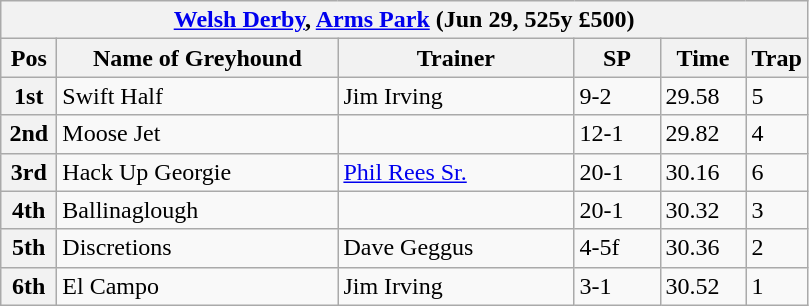<table class="wikitable">
<tr>
<th colspan="6"><a href='#'>Welsh Derby</a>, <a href='#'>Arms Park</a> (Jun 29, 525y £500)</th>
</tr>
<tr>
<th width=30>Pos</th>
<th width=180>Name of Greyhound</th>
<th width=150>Trainer</th>
<th width=50>SP</th>
<th width=50>Time</th>
<th width=30>Trap</th>
</tr>
<tr>
<th>1st</th>
<td>Swift Half</td>
<td>Jim Irving</td>
<td>9-2</td>
<td>29.58</td>
<td>5</td>
</tr>
<tr>
<th>2nd</th>
<td>Moose Jet</td>
<td></td>
<td>12-1</td>
<td>29.82</td>
<td>4</td>
</tr>
<tr>
<th>3rd</th>
<td>Hack Up Georgie</td>
<td><a href='#'>Phil Rees Sr.</a></td>
<td>20-1</td>
<td>30.16</td>
<td>6</td>
</tr>
<tr>
<th>4th</th>
<td>Ballinaglough</td>
<td></td>
<td>20-1</td>
<td>30.32</td>
<td>3</td>
</tr>
<tr>
<th>5th</th>
<td>Discretions</td>
<td>Dave Geggus</td>
<td>4-5f</td>
<td>30.36</td>
<td>2</td>
</tr>
<tr>
<th>6th</th>
<td>El Campo</td>
<td>Jim Irving</td>
<td>3-1</td>
<td>30.52</td>
<td>1</td>
</tr>
</table>
